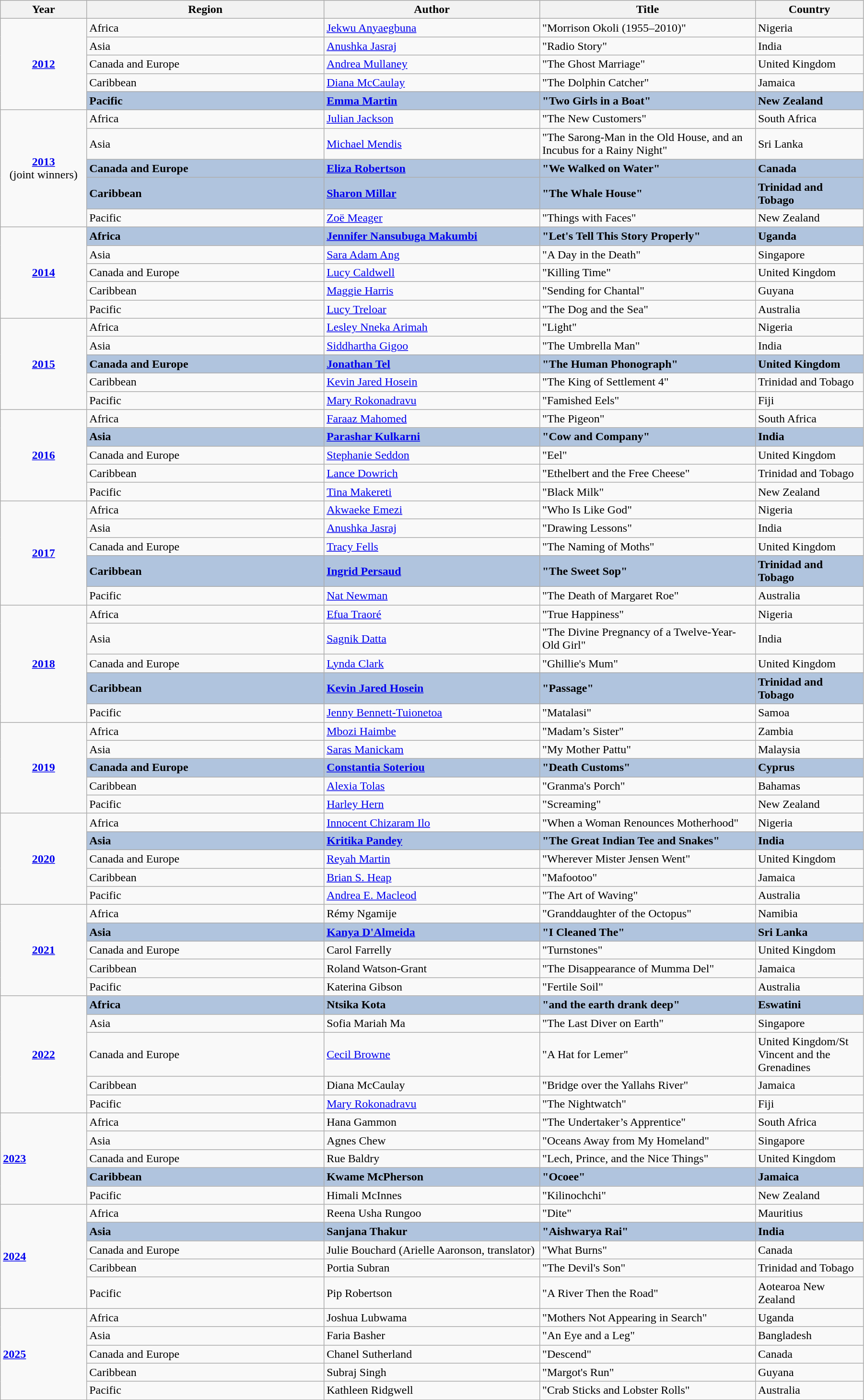<table class="wikitable" style="width:95%;">
<tr>
<th style="width:8%;">Year</th>
<th style="width:22%;">Region</th>
<th style="width:20%;">Author</th>
<th style="width:20%;">Title</th>
<th style="width:10%;">Country</th>
</tr>
<tr>
<td rowspan="5" style="text-align:center;"><strong><a href='#'>2012</a></strong></td>
<td>Africa</td>
<td><a href='#'>Jekwu Anyaegbuna</a></td>
<td>"Morrison Okoli (1955–2010)"</td>
<td>Nigeria</td>
</tr>
<tr>
<td>Asia</td>
<td><a href='#'>Anushka Jasraj</a></td>
<td>"Radio Story"</td>
<td>India</td>
</tr>
<tr>
<td>Canada and Europe</td>
<td><a href='#'>Andrea Mullaney</a></td>
<td>"The Ghost Marriage"</td>
<td>United Kingdom</td>
</tr>
<tr>
<td>Caribbean</td>
<td><a href='#'>Diana McCaulay</a></td>
<td>"The Dolphin Catcher"</td>
<td>Jamaica</td>
</tr>
<tr>
<td style="background:#B0C4DE;"><strong> Pacific </strong></td>
<td style="background:#B0C4DE;"><strong>  <a href='#'>Emma Martin</a> </strong></td>
<td style="background:#B0C4DE;"><strong>  "Two Girls in a Boat" </strong></td>
<td style="background:#B0C4DE;"><strong>  New Zealand </strong></td>
</tr>
<tr>
<td rowspan="5" style="text-align:center;"><strong><a href='#'>2013</a></strong><br>(joint winners)</td>
<td>Africa</td>
<td><a href='#'>Julian Jackson</a></td>
<td>"The New Customers"</td>
<td>South Africa</td>
</tr>
<tr>
<td>Asia</td>
<td><a href='#'>Michael Mendis</a></td>
<td>"The Sarong-Man in the Old House, and an Incubus for a Rainy Night"</td>
<td>Sri Lanka</td>
</tr>
<tr style="background:#B0C4DE;">
<td><strong>   Canada and Europe </strong></td>
<td><strong>   <a href='#'>Eliza Robertson</a></strong></td>
<td><strong>   "We Walked on Water"</strong></td>
<td><strong>   Canada</strong></td>
</tr>
<tr style="background:#B0C4DE;">
<td><strong>   Caribbean </strong></td>
<td><strong>   <a href='#'>Sharon Millar</a></strong></td>
<td><strong>   "The Whale House"</strong></td>
<td><strong>   Trinidad and Tobago</strong></td>
</tr>
<tr>
<td>Pacific</td>
<td><a href='#'>Zoë Meager</a></td>
<td>"Things with Faces"</td>
<td>New Zealand</td>
</tr>
<tr>
<td rowspan="5" style="text-align:center;"><strong><a href='#'>2014</a></strong></td>
<td style="background:#B0C4DE;"><strong>  Africa </strong></td>
<td style="background:#B0C4DE;"><strong>  <a href='#'>Jennifer Nansubuga Makumbi</a> </strong></td>
<td style="background:#B0C4DE;"><strong>  "Let's Tell This Story Properly" </strong></td>
<td style="background:#B0C4DE;"><strong>  Uganda </strong></td>
</tr>
<tr>
<td>Asia</td>
<td><a href='#'>Sara Adam Ang</a></td>
<td>"A Day in the Death"</td>
<td>Singapore</td>
</tr>
<tr>
<td>Canada and Europe</td>
<td><a href='#'>Lucy Caldwell</a></td>
<td>"Killing Time"</td>
<td>United Kingdom</td>
</tr>
<tr>
<td>Caribbean</td>
<td><a href='#'>Maggie Harris</a></td>
<td>"Sending for Chantal"</td>
<td>Guyana</td>
</tr>
<tr>
<td>Pacific</td>
<td><a href='#'>Lucy Treloar</a></td>
<td>"The Dog and the Sea"</td>
<td>Australia</td>
</tr>
<tr>
<td rowspan="5" style="text-align:center;"><strong><a href='#'>2015</a></strong></td>
<td>Africa</td>
<td><a href='#'>Lesley Nneka Arimah</a></td>
<td>"Light"</td>
<td>Nigeria</td>
</tr>
<tr>
<td>Asia</td>
<td><a href='#'>Siddhartha Gigoo</a></td>
<td>"The Umbrella Man"</td>
<td>India</td>
</tr>
<tr>
<td style="background:#B0C4DE;"><strong> Canada and Europe </strong></td>
<td style="background:#B0C4DE;"><strong> <a href='#'>Jonathan Tel</a> </strong></td>
<td style="background:#B0C4DE;"><strong>  "The Human Phonograph" </strong></td>
<td style="background:#B0C4DE;"><strong>  United Kingdom </strong></td>
</tr>
<tr>
<td>Caribbean</td>
<td><a href='#'>Kevin Jared Hosein</a></td>
<td>"The King of Settlement 4"</td>
<td>Trinidad and Tobago</td>
</tr>
<tr>
<td>Pacific</td>
<td><a href='#'>Mary Rokonadravu</a></td>
<td>"Famished Eels"</td>
<td>Fiji</td>
</tr>
<tr>
<td rowspan="5" style="text-align:center;"><strong><a href='#'>2016</a></strong> </td>
<td>Africa</td>
<td><a href='#'>Faraaz Mahomed</a></td>
<td>"The Pigeon"</td>
<td>South Africa</td>
</tr>
<tr>
<td style="background:#B0C4DE;"><strong> Asia </strong></td>
<td style="background:#B0C4DE;"><strong>  <a href='#'>Parashar Kulkarni</a> </strong></td>
<td style="background:#B0C4DE;"><strong>  "Cow and Company" </strong></td>
<td style="background:#B0C4DE;"><strong>  India </strong></td>
</tr>
<tr>
<td>Canada and Europe</td>
<td><a href='#'>Stephanie Seddon</a></td>
<td>"Eel"</td>
<td>United Kingdom</td>
</tr>
<tr>
<td>Caribbean</td>
<td><a href='#'>Lance Dowrich</a></td>
<td>"Ethelbert and the Free Cheese"</td>
<td>Trinidad and Tobago</td>
</tr>
<tr>
<td>Pacific</td>
<td><a href='#'>Tina Makereti</a></td>
<td>"Black Milk"</td>
<td>New Zealand</td>
</tr>
<tr>
<td rowspan="5" style="text-align:center;"><strong><a href='#'>2017</a></strong></td>
<td>Africa</td>
<td><a href='#'>Akwaeke Emezi</a></td>
<td>"Who Is Like God"</td>
<td>Nigeria</td>
</tr>
<tr>
<td>Asia</td>
<td><a href='#'>Anushka Jasraj</a></td>
<td>"Drawing Lessons"</td>
<td>India</td>
</tr>
<tr>
<td>Canada and Europe</td>
<td><a href='#'>Tracy Fells</a></td>
<td>"The Naming of Moths"</td>
<td>United Kingdom</td>
</tr>
<tr>
<td style="background:#B0C4DE;"><strong> Caribbean </strong></td>
<td style="background:#B0C4DE;"><strong> <a href='#'>Ingrid Persaud</a> </strong></td>
<td style="background:#B0C4DE;"><strong> "The Sweet Sop" </strong></td>
<td style="background:#B0C4DE;"><strong> Trinidad and Tobago </strong></td>
</tr>
<tr>
<td>Pacific</td>
<td><a href='#'>Nat Newman</a></td>
<td>"The Death of Margaret Roe"</td>
<td>Australia</td>
</tr>
<tr>
<td rowspan="5" style="text-align:center;"><strong><a href='#'>2018</a></strong></td>
<td>Africa</td>
<td><a href='#'>Efua Traoré</a></td>
<td>"True Happiness"</td>
<td>Nigeria</td>
</tr>
<tr>
<td>Asia</td>
<td><a href='#'>Sagnik Datta</a></td>
<td>"The Divine Pregnancy of a Twelve-Year-Old Girl"</td>
<td>India</td>
</tr>
<tr>
<td>Canada and Europe</td>
<td><a href='#'>Lynda Clark</a></td>
<td>"Ghillie's Mum"</td>
<td>United Kingdom</td>
</tr>
<tr>
<td style="background:#B0C4DE;"><strong> Caribbean </strong></td>
<td style="background:#B0C4DE;"><strong> <a href='#'>Kevin Jared Hosein</a> </strong></td>
<td style="background:#B0C4DE;"><strong> "Passage" </strong></td>
<td style="background:#B0C4DE;"><strong> Trinidad and Tobago </strong></td>
</tr>
<tr>
<td>Pacific</td>
<td><a href='#'>Jenny Bennett-Tuionetoa</a></td>
<td>"Matalasi"</td>
<td>Samoa</td>
</tr>
<tr>
<td rowspan="5" style="text-align:center;"><strong><a href='#'>2019</a></strong></td>
<td>Africa</td>
<td><a href='#'>Mbozi Haimbe</a></td>
<td>"Madam’s Sister"</td>
<td>Zambia</td>
</tr>
<tr>
<td>Asia</td>
<td><a href='#'>Saras Manickam</a></td>
<td>"My Mother Pattu"</td>
<td>Malaysia</td>
</tr>
<tr>
<td style="background:#B0C4DE;"><strong>Canada and Europe</strong></td>
<td style="background:#B0C4DE;"><strong><a href='#'>Constantia Soteriou</a></strong></td>
<td style="background:#B0C4DE;"><strong>"Death Customs"</strong></td>
<td style="background:#B0C4DE;"><strong>Cyprus</strong></td>
</tr>
<tr>
<td>Caribbean</td>
<td><a href='#'>Alexia Tolas</a></td>
<td>"Granma's Porch"</td>
<td>Bahamas</td>
</tr>
<tr>
<td>Pacific</td>
<td><a href='#'>Harley Hern</a></td>
<td>"Screaming"</td>
<td>New Zealand</td>
</tr>
<tr>
<td rowspan="5" style="text-align:center;"><strong><a href='#'>2020</a></strong></td>
<td>Africa</td>
<td><a href='#'>Innocent Chizaram Ilo</a></td>
<td>"When a Woman Renounces Motherhood"</td>
<td>Nigeria</td>
</tr>
<tr>
<td style="background:#B0C4DE;"><strong>Asia</strong></td>
<td style="background:#B0C4DE;"><strong><a href='#'>Kritika Pandey</a></strong></td>
<td style="background:#B0C4DE;"><strong>"The Great Indian Tee and Snakes"</strong></td>
<td style="background:#B0C4DE;"><strong>India</strong></td>
</tr>
<tr>
<td>Canada and Europe</td>
<td><a href='#'>Reyah Martin</a></td>
<td>"Wherever Mister Jensen Went"</td>
<td>United Kingdom</td>
</tr>
<tr>
<td>Caribbean</td>
<td><a href='#'>Brian S. Heap</a></td>
<td>"Mafootoo"</td>
<td>Jamaica</td>
</tr>
<tr>
<td>Pacific</td>
<td><a href='#'>Andrea E. Macleod</a></td>
<td>"The Art of Waving"</td>
<td>Australia</td>
</tr>
<tr>
<td rowspan="5" style="text-align:center;"><strong><a href='#'>2021</a></strong></td>
<td>Africa</td>
<td>Rémy Ngamije</td>
<td>"Granddaughter of the Octopus"</td>
<td>Namibia</td>
</tr>
<tr>
<td style="background:#B0C4DE;"><strong>Asia</strong></td>
<td style="background:#B0C4DE;"><strong><a href='#'>Kanya D'Almeida</a></strong></td>
<td style="background:#B0C4DE;"><strong>"I Cleaned The"</strong></td>
<td style="background:#B0C4DE;"><strong>Sri Lanka</strong></td>
</tr>
<tr>
<td>Canada and Europe</td>
<td>Carol Farrelly</td>
<td>"Turnstones"</td>
<td>United Kingdom</td>
</tr>
<tr>
<td>Caribbean</td>
<td>Roland Watson-Grant</td>
<td>"The Disappearance of Mumma Del"</td>
<td>Jamaica</td>
</tr>
<tr>
<td>Pacific</td>
<td>Katerina Gibson</td>
<td>"Fertile Soil"</td>
<td>Australia</td>
</tr>
<tr>
<td rowspan="5" style="text-align:center;"><strong><a href='#'>2022</a></strong></td>
<td style="background:#B0C4DE;"><strong>Africa</strong></td>
<td style="background:#B0C4DE;"><strong>Ntsika Kota</strong></td>
<td style="background:#B0C4DE;"><strong>"and the earth drank deep"</strong></td>
<td style="background:#B0C4DE;"><strong>Eswatini</strong></td>
</tr>
<tr>
<td>Asia</td>
<td>Sofia Mariah Ma</td>
<td>"The Last Diver on Earth"</td>
<td>Singapore</td>
</tr>
<tr>
<td>Canada and Europe</td>
<td><a href='#'>Cecil Browne</a></td>
<td>"A Hat for Lemer"</td>
<td>United Kingdom/St Vincent and the Grenadines</td>
</tr>
<tr>
<td>Caribbean</td>
<td>Diana McCaulay</td>
<td>"Bridge over the Yallahs River"</td>
<td>Jamaica</td>
</tr>
<tr>
<td>Pacific</td>
<td><a href='#'>Mary Rokonadravu</a></td>
<td>"The Nightwatch"</td>
<td>Fiji</td>
</tr>
<tr>
<td rowspan="5"><strong><a href='#'>2023</a></strong></td>
<td>Africa</td>
<td>Hana Gammon</td>
<td>"The Undertaker’s Apprentice"</td>
<td>South Africa</td>
</tr>
<tr>
<td>Asia</td>
<td>Agnes Chew</td>
<td>"Oceans Away from My Homeland"</td>
<td>Singapore</td>
</tr>
<tr>
<td>Canada and Europe</td>
<td>Rue Baldry</td>
<td>"Lech, Prince, and the Nice Things"</td>
<td>United Kingdom</td>
</tr>
<tr>
<td style="background:#B0C4DE;"><strong>Caribbean</strong></td>
<td style="background:#B0C4DE;"><strong>Kwame McPherson</strong></td>
<td style="background:#B0C4DE;"><strong>"Ocoee"</strong></td>
<td style="background:#B0C4DE;"><strong>Jamaica</strong></td>
</tr>
<tr>
<td>Pacific</td>
<td>Himali McInnes</td>
<td>"Kilinochchi"</td>
<td>New Zealand</td>
</tr>
<tr>
<td rowspan="5"><a href='#'><strong>2024</strong></a></td>
<td>Africa</td>
<td>Reena Usha Rungoo</td>
<td>"Dite"</td>
<td>Mauritius</td>
</tr>
<tr>
<td style="background:#B0C4DE;"><strong>Asia</strong></td>
<td style="background:#B0C4DE;"><strong>Sanjana Thakur</strong></td>
<td style="background:#B0C4DE;"><strong>"Aishwarya Rai"</strong></td>
<td style="background:#B0C4DE;"><strong>India</strong></td>
</tr>
<tr>
<td>Canada and Europe</td>
<td>Julie Bouchard (Arielle Aaronson, translator)</td>
<td>"What Burns"</td>
<td>Canada</td>
</tr>
<tr>
<td>Caribbean</td>
<td>Portia Subran</td>
<td>"The Devil's Son"</td>
<td>Trinidad and Tobago</td>
</tr>
<tr>
<td>Pacific</td>
<td>Pip Robertson</td>
<td>"A River Then the Road"</td>
<td>Aotearoa New Zealand</td>
</tr>
<tr>
<td rowspan="5"><a href='#'><strong>2025</strong></a></td>
<td>Africa</td>
<td>Joshua Lubwama</td>
<td>"Mothers Not Appearing in Search"</td>
<td>Uganda</td>
</tr>
<tr>
<td>Asia</td>
<td>Faria Basher</td>
<td>"An Eye and a Leg"</td>
<td>Bangladesh</td>
</tr>
<tr>
<td>Canada and Europe</td>
<td>Chanel Sutherland</td>
<td>"Descend"</td>
<td>Canada</td>
</tr>
<tr>
<td>Caribbean</td>
<td>Subraj Singh</td>
<td>"Margot's Run"</td>
<td>Guyana</td>
</tr>
<tr>
<td>Pacific</td>
<td>Kathleen Ridgwell</td>
<td>"Crab Sticks and Lobster Rolls"</td>
<td>Australia</td>
</tr>
</table>
